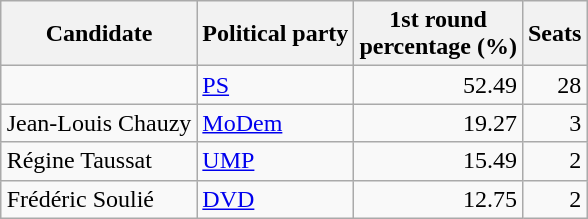<table class="wikitable" style="margin: 0 auto">
<tr>
<th>Candidate</th>
<th>Political party</th>
<th>1st round<br> percentage (%)</th>
<th>Seats</th>
</tr>
<tr>
<td></td>
<td><a href='#'>PS</a></td>
<td style="text-align: right">52.49</td>
<td style="text-align: right">28</td>
</tr>
<tr>
<td>Jean-Louis Chauzy</td>
<td><a href='#'>MoDem</a></td>
<td style="text-align: right">19.27</td>
<td style="text-align: right">3</td>
</tr>
<tr>
<td>Régine Taussat</td>
<td><a href='#'>UMP</a></td>
<td style="text-align: right">15.49</td>
<td style="text-align: right">2</td>
</tr>
<tr>
<td>Frédéric Soulié</td>
<td><a href='#'>DVD</a></td>
<td style="text-align: right">12.75</td>
<td style="text-align: right">2</td>
</tr>
</table>
